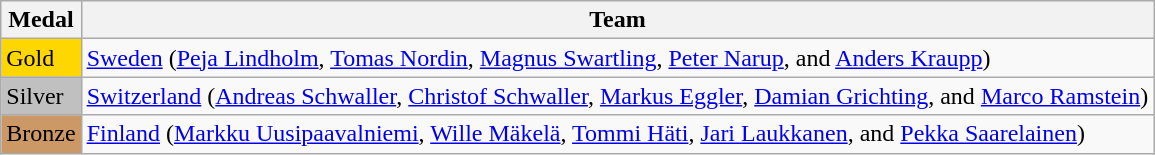<table class="wikitable">
<tr>
<th>Medal</th>
<th>Team</th>
</tr>
<tr>
<td bgcolor="gold">Gold</td>
<td>  <a href='#'>Sweden</a> (<a href='#'>Peja Lindholm</a>, <a href='#'>Tomas Nordin</a>, <a href='#'>Magnus Swartling</a>, <a href='#'>Peter Narup</a>, and <a href='#'>Anders Kraupp</a>)</td>
</tr>
<tr>
<td bgcolor="silver">Silver</td>
<td>  <a href='#'>Switzerland</a> (<a href='#'>Andreas Schwaller</a>, <a href='#'>Christof Schwaller</a>, <a href='#'>Markus Eggler</a>, <a href='#'>Damian Grichting</a>, and <a href='#'>Marco Ramstein</a>)</td>
</tr>
<tr>
<td bgcolor="CC9966">Bronze</td>
<td>  <a href='#'>Finland</a> (<a href='#'>Markku Uusipaavalniemi</a>, <a href='#'>Wille Mäkelä</a>, <a href='#'>Tommi Häti</a>, <a href='#'>Jari Laukkanen</a>, and <a href='#'>Pekka Saarelainen</a>)</td>
</tr>
</table>
